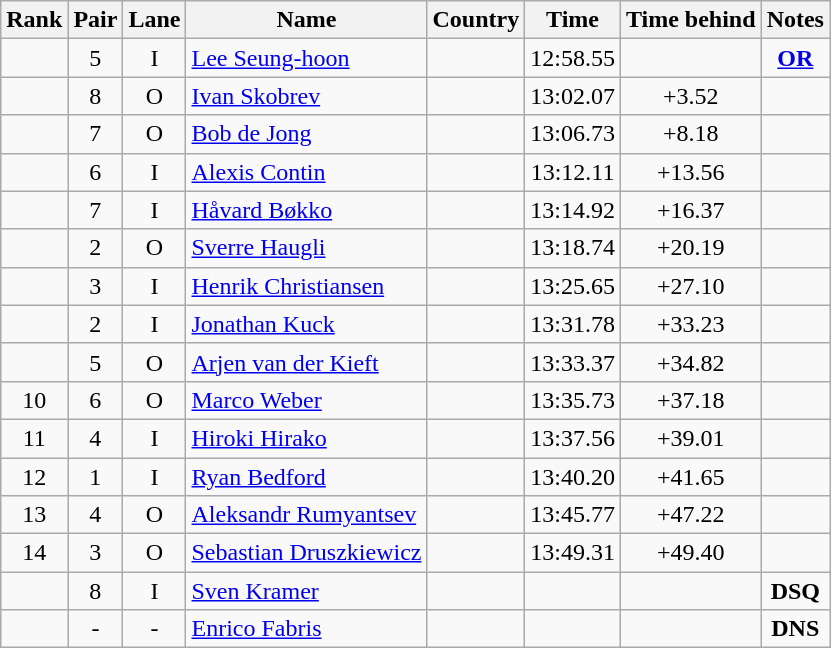<table class="wikitable sortable" style="text-align:center">
<tr>
<th>Rank</th>
<th>Pair</th>
<th>Lane</th>
<th>Name</th>
<th>Country</th>
<th>Time</th>
<th>Time behind</th>
<th>Notes</th>
</tr>
<tr>
<td></td>
<td>5</td>
<td>I</td>
<td align="left"><a href='#'>Lee Seung-hoon</a></td>
<td align="left"></td>
<td>12:58.55</td>
<td></td>
<td><strong><a href='#'>OR</a></strong></td>
</tr>
<tr>
<td></td>
<td>8</td>
<td>O</td>
<td align="left"><a href='#'>Ivan Skobrev</a></td>
<td align="left"></td>
<td>13:02.07</td>
<td>+3.52</td>
<td></td>
</tr>
<tr>
<td></td>
<td>7</td>
<td>O</td>
<td align="left"><a href='#'>Bob de Jong</a></td>
<td align="left"></td>
<td>13:06.73</td>
<td>+8.18</td>
<td></td>
</tr>
<tr>
<td></td>
<td>6</td>
<td>I</td>
<td align="left"><a href='#'>Alexis Contin</a></td>
<td align="left"></td>
<td>13:12.11</td>
<td>+13.56</td>
<td></td>
</tr>
<tr>
<td></td>
<td>7</td>
<td>I</td>
<td align="left"><a href='#'>Håvard Bøkko</a></td>
<td align="left"></td>
<td>13:14.92</td>
<td>+16.37</td>
<td></td>
</tr>
<tr>
<td></td>
<td>2</td>
<td>O</td>
<td align="left"><a href='#'>Sverre Haugli</a></td>
<td align="left"></td>
<td>13:18.74</td>
<td>+20.19</td>
<td></td>
</tr>
<tr>
<td></td>
<td>3</td>
<td>I</td>
<td align="left"><a href='#'>Henrik Christiansen</a></td>
<td align="left"></td>
<td>13:25.65</td>
<td>+27.10</td>
<td></td>
</tr>
<tr>
<td></td>
<td>2</td>
<td>I</td>
<td align="left"><a href='#'>Jonathan Kuck</a></td>
<td align="left"></td>
<td>13:31.78</td>
<td>+33.23</td>
<td></td>
</tr>
<tr>
<td></td>
<td>5</td>
<td>O</td>
<td align="left"><a href='#'>Arjen van der Kieft</a></td>
<td align="left"></td>
<td>13:33.37</td>
<td>+34.82</td>
<td></td>
</tr>
<tr>
<td>10</td>
<td>6</td>
<td>O</td>
<td align="left"><a href='#'>Marco Weber</a></td>
<td align="left"></td>
<td>13:35.73</td>
<td>+37.18</td>
<td></td>
</tr>
<tr>
<td>11</td>
<td>4</td>
<td>I</td>
<td align="left"><a href='#'>Hiroki Hirako</a></td>
<td align="left"></td>
<td>13:37.56</td>
<td>+39.01</td>
<td></td>
</tr>
<tr>
<td>12</td>
<td>1</td>
<td>I</td>
<td align="left"><a href='#'>Ryan Bedford</a></td>
<td align="left"></td>
<td>13:40.20</td>
<td>+41.65</td>
<td></td>
</tr>
<tr>
<td>13</td>
<td>4</td>
<td>O</td>
<td align="left"><a href='#'>Aleksandr Rumyantsev</a></td>
<td align="left"></td>
<td>13:45.77</td>
<td>+47.22</td>
<td></td>
</tr>
<tr>
<td>14</td>
<td>3</td>
<td>O</td>
<td align="left"><a href='#'>Sebastian Druszkiewicz</a></td>
<td align="left"></td>
<td>13:49.31</td>
<td>+49.40</td>
<td></td>
</tr>
<tr>
<td></td>
<td>8</td>
<td>I</td>
<td align="left"><a href='#'>Sven Kramer</a></td>
<td align="left"></td>
<td></td>
<td></td>
<td><strong>DSQ</strong></td>
</tr>
<tr>
<td></td>
<td>-</td>
<td>-</td>
<td align="left"><a href='#'>Enrico Fabris</a></td>
<td align="left"></td>
<td></td>
<td></td>
<td><strong>DNS</strong></td>
</tr>
</table>
